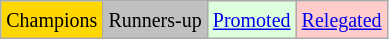<table class="wikitable">
<tr>
<td bgcolor=gold><small>Champions</small></td>
<td bgcolor=silver><small>Runners-up</small></td>
<td bgcolor="#DDFFDD"><small><a href='#'>Promoted</a></small></td>
<td bgcolor= "#FFCCCC"><small><a href='#'>Relegated</a></small></td>
</tr>
</table>
